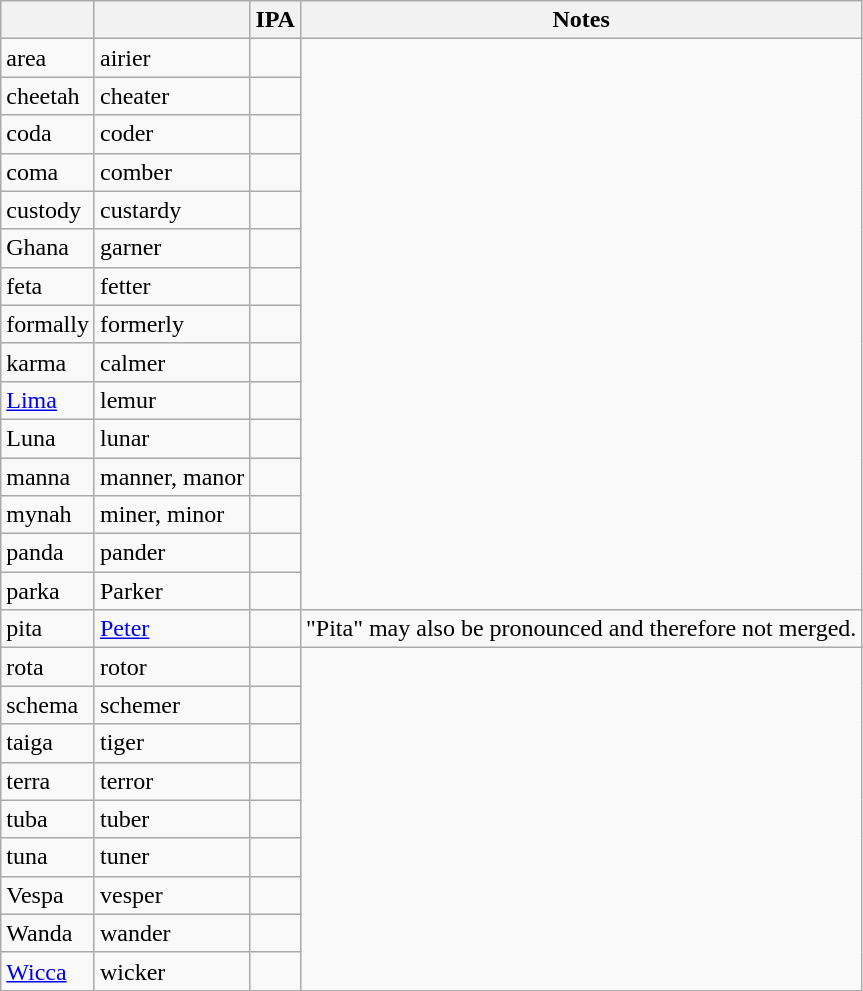<table class="wikitable sortable mw-collapsible mw-collapsed">
<tr>
<th></th>
<th></th>
<th>IPA</th>
<th>Notes</th>
</tr>
<tr>
<td>area</td>
<td>airier</td>
<td></td>
</tr>
<tr>
<td>cheetah</td>
<td>cheater</td>
<td></td>
</tr>
<tr>
<td>coda</td>
<td>coder</td>
<td></td>
</tr>
<tr>
<td>coma</td>
<td>comber</td>
<td></td>
</tr>
<tr>
<td>custody</td>
<td>custardy</td>
<td></td>
</tr>
<tr>
<td>Ghana</td>
<td>garner</td>
<td></td>
</tr>
<tr>
<td>feta</td>
<td>fetter</td>
<td></td>
</tr>
<tr>
<td>formally</td>
<td>formerly</td>
<td></td>
</tr>
<tr>
<td>karma</td>
<td>calmer</td>
<td></td>
</tr>
<tr>
<td><a href='#'>Lima</a></td>
<td>lemur</td>
<td></td>
</tr>
<tr>
<td>Luna</td>
<td>lunar</td>
<td></td>
</tr>
<tr>
<td>manna</td>
<td>manner, manor</td>
<td></td>
</tr>
<tr>
<td>mynah</td>
<td>miner, minor</td>
<td></td>
</tr>
<tr>
<td>panda</td>
<td>pander</td>
<td></td>
</tr>
<tr>
<td>parka</td>
<td>Parker</td>
<td></td>
</tr>
<tr>
<td>pita</td>
<td><a href='#'>Peter</a></td>
<td></td>
<td>"Pita" may also be pronounced  and therefore not merged.</td>
</tr>
<tr>
<td>rota</td>
<td>rotor</td>
<td></td>
</tr>
<tr>
<td>schema</td>
<td>schemer</td>
<td></td>
</tr>
<tr>
<td>taiga</td>
<td>tiger</td>
<td></td>
</tr>
<tr>
<td>terra</td>
<td>terror</td>
<td></td>
</tr>
<tr>
<td>tuba</td>
<td>tuber</td>
<td></td>
</tr>
<tr>
<td>tuna</td>
<td>tuner</td>
<td></td>
</tr>
<tr>
<td>Vespa</td>
<td>vesper</td>
<td></td>
</tr>
<tr>
<td>Wanda</td>
<td>wander</td>
<td></td>
</tr>
<tr>
<td><a href='#'>Wicca</a></td>
<td>wicker</td>
<td></td>
</tr>
</table>
